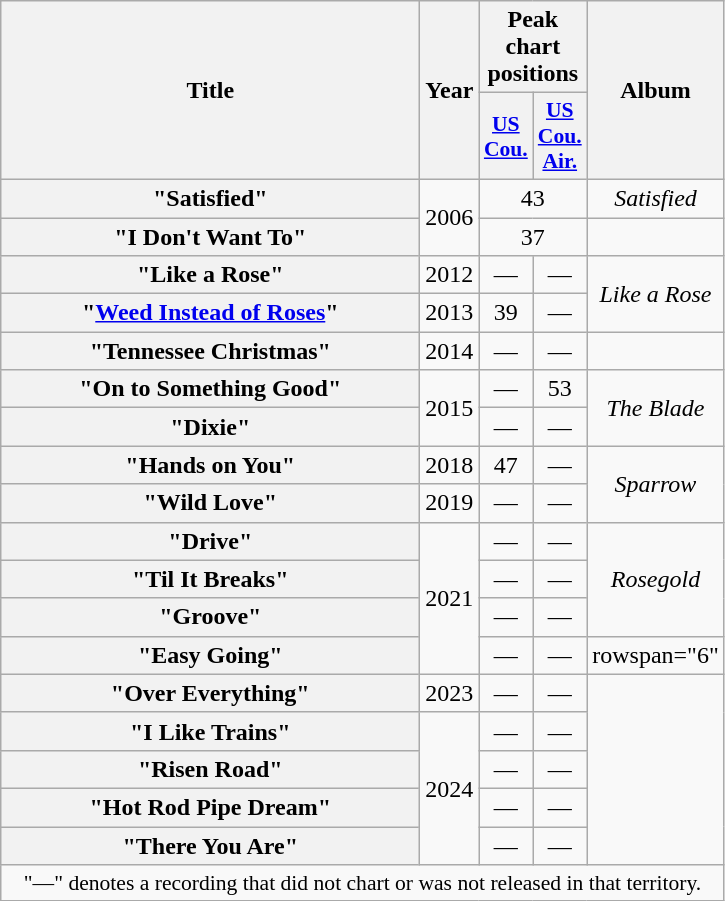<table class="wikitable plainrowheaders" style="text-align:center;" border="1">
<tr>
<th scope="col" rowspan="2" style="width:17em;">Title</th>
<th scope="col" rowspan="2">Year</th>
<th scope="col" colspan="2">Peak chart positions</th>
<th scope="col" rowspan="2">Album</th>
</tr>
<tr>
<th scope="col" style="width:2em;font-size:90%;"><a href='#'>US<br>Cou.</a><br></th>
<th scope="col" style="width:2em;font-size:90%;"><a href='#'>US<br>Cou.<br>Air.</a><br></th>
</tr>
<tr>
<th scope="row">"Satisfied"</th>
<td rowspan="2">2006</td>
<td colspan="2">43</td>
<td><em>Satisfied</em></td>
</tr>
<tr>
<th scope="row">"I Don't Want To" </th>
<td colspan="2">37</td>
<td></td>
</tr>
<tr>
<th scope="row">"Like a Rose"</th>
<td>2012</td>
<td>—</td>
<td>—</td>
<td rowspan="2"><em>Like a Rose</em></td>
</tr>
<tr>
<th scope="row">"<a href='#'>Weed Instead of Roses</a>"</th>
<td>2013</td>
<td>39</td>
<td>—</td>
</tr>
<tr>
<th scope="row">"Tennessee Christmas"</th>
<td>2014</td>
<td>—</td>
<td>—</td>
<td></td>
</tr>
<tr>
<th scope="row">"On to Something Good"</th>
<td rowspan="2">2015</td>
<td>—</td>
<td>53</td>
<td rowspan="2"><em>The Blade</em></td>
</tr>
<tr>
<th scope="row">"Dixie"</th>
<td>—</td>
<td>—</td>
</tr>
<tr>
<th scope="row">"Hands on You"</th>
<td>2018</td>
<td>47</td>
<td>—</td>
<td rowspan="2"><em>Sparrow</em></td>
</tr>
<tr>
<th scope="row">"Wild Love"</th>
<td>2019</td>
<td>—</td>
<td>—</td>
</tr>
<tr>
<th scope="row">"Drive"</th>
<td rowspan="4">2021</td>
<td>—</td>
<td>—</td>
<td rowspan="3"><em>Rosegold</em></td>
</tr>
<tr>
<th scope="row">"Til It Breaks"</th>
<td>—</td>
<td>—</td>
</tr>
<tr>
<th scope="row">"Groove"</th>
<td>—</td>
<td>—</td>
</tr>
<tr>
<th scope="row">"Easy Going" </th>
<td>—</td>
<td>—</td>
<td>rowspan="6" </td>
</tr>
<tr>
<th scope="row">"Over Everything"</th>
<td>2023</td>
<td>—</td>
<td>—</td>
</tr>
<tr>
<th scope="row">"I Like Trains"</th>
<td rowspan="4">2024</td>
<td>—</td>
<td>—</td>
</tr>
<tr>
<th scope="row">"Risen Road"</th>
<td>—</td>
<td>—</td>
</tr>
<tr>
<th scope="row">"Hot Rod Pipe Dream"</th>
<td>—</td>
<td>—</td>
</tr>
<tr>
<th scope="row">"There You Are"</th>
<td>—</td>
<td>—</td>
</tr>
<tr>
<td colspan="12" style="font-size:90%">"—" denotes a recording that did not chart or was not released in that territory.</td>
</tr>
</table>
